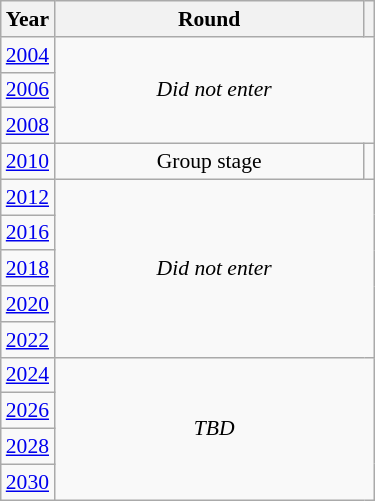<table class="wikitable" style="text-align: center; font-size:90%">
<tr>
<th>Year</th>
<th style="width:200px">Round</th>
<th></th>
</tr>
<tr>
<td><a href='#'>2004</a></td>
<td colspan="2" rowspan="3"><em>Did not enter</em></td>
</tr>
<tr>
<td><a href='#'>2006</a></td>
</tr>
<tr>
<td><a href='#'>2008</a></td>
</tr>
<tr>
<td><a href='#'>2010</a></td>
<td>Group stage</td>
<td></td>
</tr>
<tr>
<td><a href='#'>2012</a></td>
<td colspan="2" rowspan="5"><em>Did not enter</em></td>
</tr>
<tr>
<td><a href='#'>2016</a></td>
</tr>
<tr>
<td><a href='#'>2018</a></td>
</tr>
<tr>
<td><a href='#'>2020</a></td>
</tr>
<tr>
<td><a href='#'>2022</a></td>
</tr>
<tr>
<td><a href='#'>2024</a></td>
<td colspan="2" rowspan="4"><em>TBD</em></td>
</tr>
<tr>
<td><a href='#'>2026</a></td>
</tr>
<tr>
<td><a href='#'>2028</a></td>
</tr>
<tr>
<td><a href='#'>2030</a></td>
</tr>
</table>
